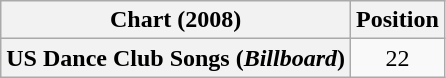<table class="wikitable plainrowheaders" style="text-align:center">
<tr>
<th scope="col">Chart (2008)</th>
<th scope="col">Position</th>
</tr>
<tr>
<th scope="row">US Dance Club Songs (<em>Billboard</em>)</th>
<td>22</td>
</tr>
</table>
